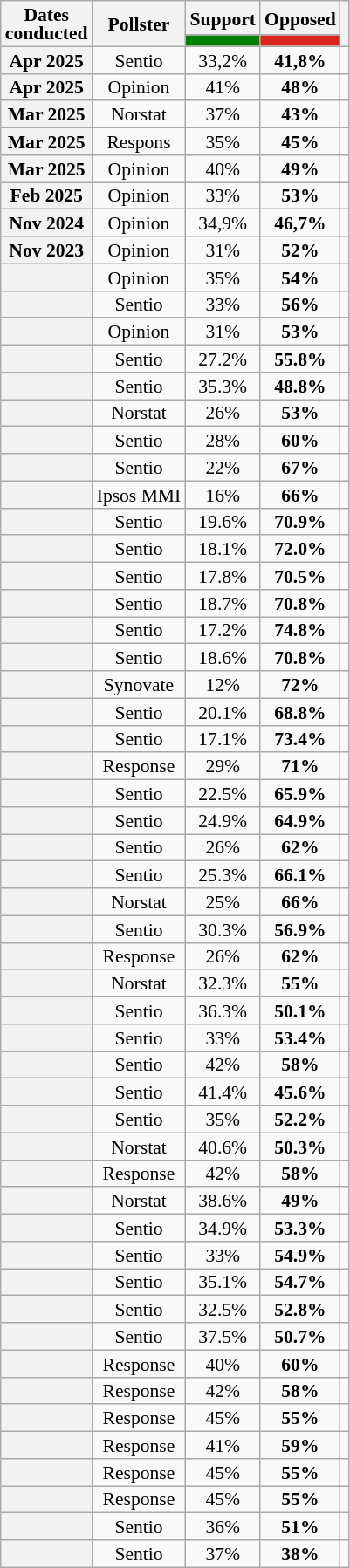<table class="wikitable sortable tpl-blanktable mw-collapsible" style="text-align:center;font-size:90%;line-height:14px;">
<tr>
<th rowspan="2">Dates<br>conducted</th>
<th rowspan="2">Pollster</th>
<th>Support</th>
<th>Opposed</th>
<th rowspan="2"></th>
</tr>
<tr>
<th data-sort-type="number" style="background:green;"></th>
<th data-sort-type="number" style="background:#dc241f;"></th>
</tr>
<tr>
<th>Apr 2025</th>
<td>Sentio</td>
<td>33,2%</td>
<td><strong>41,8%</strong></td>
<td></td>
</tr>
<tr>
<th>Apr 2025</th>
<td>Opinion</td>
<td>41%</td>
<td><strong>48%</strong></td>
<td></td>
</tr>
<tr>
<th>Mar 2025</th>
<td>Norstat</td>
<td>37%</td>
<td><strong>43%</strong></td>
<td></td>
</tr>
<tr>
<th>Mar 2025</th>
<td>Respons</td>
<td>35%</td>
<td><strong>45%</strong></td>
<td></td>
</tr>
<tr>
<th>Mar 2025</th>
<td>Opinion</td>
<td>40%</td>
<td><strong>49%</strong></td>
<td></td>
</tr>
<tr>
<th {Date table sorting>Feb 2025</th>
<td>Opinion</td>
<td>33%</td>
<td><strong>53%</strong></td>
<td></td>
</tr>
<tr>
<th {Date table sorting>Nov 2024</th>
<td>Opinion</td>
<td>34,9%</td>
<td><strong>46,7%</strong></td>
<td></td>
</tr>
<tr>
<th {Date table sorting>Nov 2023</th>
<td>Opinion</td>
<td>31%</td>
<td><strong>52%</strong></td>
<td></td>
</tr>
<tr>
<th></th>
<td>Opinion</td>
<td>35%</td>
<td><strong>54%</strong></td>
<td></td>
</tr>
<tr>
<th></th>
<td>Sentio</td>
<td>33%</td>
<td><strong>56%</strong></td>
<td></td>
</tr>
<tr>
<th></th>
<td>Opinion</td>
<td>31%</td>
<td><strong>53%</strong></td>
<td></td>
</tr>
<tr>
<th></th>
<td>Sentio</td>
<td>27.2%</td>
<td><strong>55.8%</strong></td>
<td></td>
</tr>
<tr>
<th></th>
<td>Sentio</td>
<td>35.3%</td>
<td><strong>48.8%</strong></td>
<td></td>
</tr>
<tr>
<th></th>
<td>Norstat</td>
<td>26%</td>
<td><strong>53%</strong></td>
<td></td>
</tr>
<tr>
<th></th>
<td>Sentio</td>
<td>28%</td>
<td><strong>60%</strong></td>
<td></td>
</tr>
<tr>
<th></th>
<td>Sentio</td>
<td>22%</td>
<td><strong>67%</strong></td>
<td></td>
</tr>
<tr>
<th></th>
<td>Ipsos MMI</td>
<td>16%</td>
<td><strong>66%</strong></td>
<td></td>
</tr>
<tr>
<th></th>
<td>Sentio</td>
<td>19.6%</td>
<td><strong>70.9%</strong></td>
<td></td>
</tr>
<tr>
<th></th>
<td>Sentio</td>
<td>18.1%</td>
<td><strong>72.0%</strong></td>
<td></td>
</tr>
<tr>
<th></th>
<td>Sentio</td>
<td>17.8%</td>
<td><strong>70.5%</strong></td>
<td></td>
</tr>
<tr>
<th></th>
<td>Sentio</td>
<td>18.7%</td>
<td><strong>70.8%</strong></td>
<td></td>
</tr>
<tr>
<th></th>
<td>Sentio</td>
<td>17.2%</td>
<td><strong>74.8%</strong></td>
<td></td>
</tr>
<tr>
<th></th>
<td>Sentio</td>
<td>18.6%</td>
<td><strong>70.8%</strong></td>
<td></td>
</tr>
<tr>
<th></th>
<td>Synovate</td>
<td>12%</td>
<td><strong>72%</strong></td>
<td></td>
</tr>
<tr>
<th></th>
<td>Sentio</td>
<td>20.1%</td>
<td><strong>68.8%</strong></td>
<td></td>
</tr>
<tr>
<th></th>
<td>Sentio</td>
<td>17.1%</td>
<td><strong>73.4%</strong></td>
<td></td>
</tr>
<tr>
<th></th>
<td>Response</td>
<td>29%</td>
<td><strong>71%</strong></td>
<td></td>
</tr>
<tr>
<th></th>
<td>Sentio</td>
<td>22.5%</td>
<td><strong>65.9%</strong></td>
<td></td>
</tr>
<tr>
<th></th>
<td>Sentio</td>
<td>24.9%</td>
<td><strong>64.9%</strong></td>
<td></td>
</tr>
<tr>
<th></th>
<td>Sentio</td>
<td>26%</td>
<td><strong>62%</strong></td>
<td></td>
</tr>
<tr>
<th></th>
<td>Sentio</td>
<td>25.3%</td>
<td><strong>66.1%</strong></td>
<td></td>
</tr>
<tr>
<th></th>
<td>Norstat</td>
<td>25%</td>
<td><strong>66%</strong></td>
<td></td>
</tr>
<tr>
<th></th>
<td>Sentio</td>
<td>30.3%</td>
<td><strong>56.9%</strong></td>
<td></td>
</tr>
<tr>
<th></th>
<td>Response</td>
<td>26%</td>
<td><strong>62%</strong></td>
<td></td>
</tr>
<tr>
<th></th>
<td>Norstat</td>
<td>32.3%</td>
<td><strong>55%</strong></td>
<td></td>
</tr>
<tr>
<th></th>
<td>Sentio</td>
<td>36.3%</td>
<td><strong>50.1%</strong></td>
<td></td>
</tr>
<tr>
<th></th>
<td>Sentio</td>
<td>33%</td>
<td><strong>53.4%</strong></td>
<td></td>
</tr>
<tr>
<th></th>
<td>Sentio</td>
<td>42%</td>
<td><strong>58%</strong></td>
<td></td>
</tr>
<tr>
<th></th>
<td>Sentio</td>
<td>41.4%</td>
<td><strong>45.6%</strong></td>
<td></td>
</tr>
<tr>
<th></th>
<td>Sentio</td>
<td>35%</td>
<td><strong>52.2%</strong></td>
<td></td>
</tr>
<tr>
<th></th>
<td>Norstat</td>
<td>40.6%</td>
<td><strong>50.3%</strong></td>
<td></td>
</tr>
<tr>
<th></th>
<td>Response</td>
<td>42%</td>
<td><strong>58%</strong></td>
<td></td>
</tr>
<tr>
<th></th>
<td>Norstat</td>
<td>38.6%</td>
<td><strong>49%</strong></td>
<td></td>
</tr>
<tr>
<th></th>
<td>Sentio</td>
<td>34.9%</td>
<td><strong>53.3%</strong></td>
<td></td>
</tr>
<tr>
<th></th>
<td>Sentio</td>
<td>33%</td>
<td><strong>54.9%</strong></td>
<td></td>
</tr>
<tr>
<th></th>
<td>Sentio</td>
<td>35.1%</td>
<td><strong>54.7%</strong></td>
<td></td>
</tr>
<tr>
<th></th>
<td>Sentio</td>
<td>32.5%</td>
<td><strong>52.8%</strong></td>
<td></td>
</tr>
<tr>
<th></th>
<td>Sentio</td>
<td>37.5%</td>
<td><strong>50.7%</strong></td>
<td></td>
</tr>
<tr>
<th></th>
<td>Response</td>
<td>40%</td>
<td><strong>60%</strong></td>
<td></td>
</tr>
<tr>
<th></th>
<td>Response</td>
<td>42%</td>
<td><strong>58%</strong></td>
<td></td>
</tr>
<tr>
<th></th>
<td>Response</td>
<td>45%</td>
<td><strong>55%</strong></td>
<td></td>
</tr>
<tr>
<th></th>
<td>Response</td>
<td>41%</td>
<td><strong>59%</strong></td>
<td></td>
</tr>
<tr>
<th></th>
<td>Response</td>
<td>45%</td>
<td><strong>55%</strong></td>
<td></td>
</tr>
<tr>
<th></th>
<td>Response</td>
<td>45%</td>
<td><strong>55%</strong></td>
<td></td>
</tr>
<tr>
<th></th>
<td>Sentio</td>
<td>36%</td>
<td><strong>51%</strong></td>
<td></td>
</tr>
<tr>
<th></th>
<td>Sentio</td>
<td>37%</td>
<td><strong>38%</strong></td>
<td></td>
</tr>
</table>
